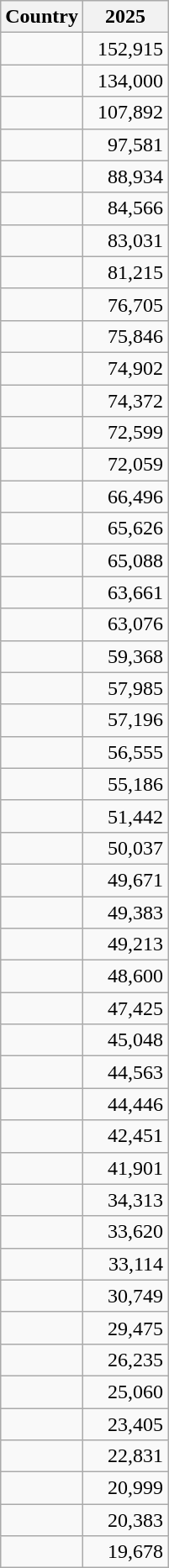<table class="wikitable sortable static-row-numbers" style="text-align:right;">
<tr class="static-row-header" style="text-align:center;vertical-align:bottom;">
<th ! data-sort-type="number" !>Country</th>
<th width="60" data-sort-type="number" !>2025</th>
</tr>
<tr>
<td align="left"></td>
<td>152,915</td>
</tr>
<tr>
<td align="left"></td>
<td>134,000</td>
</tr>
<tr>
<td align="left"></td>
<td>107,892</td>
</tr>
<tr>
<td align="left"></td>
<td>97,581</td>
</tr>
<tr>
<td align="left"></td>
<td>88,934</td>
</tr>
<tr>
<td align="left"></td>
<td>84,566</td>
</tr>
<tr>
<td align="left"></td>
<td>83,031</td>
</tr>
<tr>
<td align="left"></td>
<td>81,215</td>
</tr>
<tr>
<td align="left"></td>
<td>76,705</td>
</tr>
<tr>
<td align="left"></td>
<td>75,846</td>
</tr>
<tr>
<td align="left"></td>
<td>74,902</td>
</tr>
<tr>
<td align="left"></td>
<td>74,372</td>
</tr>
<tr>
<td align="left"></td>
<td>72,599</td>
</tr>
<tr>
<td align="left"></td>
<td>72,059</td>
</tr>
<tr>
<td align="left"></td>
<td>66,496</td>
</tr>
<tr>
<td align="left"></td>
<td>65,626</td>
</tr>
<tr>
<td align="left"></td>
<td>65,088</td>
</tr>
<tr>
<td align="left"></td>
<td>63,661</td>
</tr>
<tr>
<td align="left"></td>
<td>63,076</td>
</tr>
<tr>
<td align="left"></td>
<td>59,368</td>
</tr>
<tr>
<td align="left"></td>
<td>57,985</td>
</tr>
<tr>
<td align="left"></td>
<td>57,196</td>
</tr>
<tr>
<td align="left"></td>
<td>56,555</td>
</tr>
<tr>
<td align="left"></td>
<td>55,186</td>
</tr>
<tr>
<td align="left"></td>
<td>51,442</td>
</tr>
<tr>
<td align="left"></td>
<td>50,037</td>
</tr>
<tr>
<td align="left"></td>
<td>49,671</td>
</tr>
<tr>
<td align="left"></td>
<td>49,383</td>
</tr>
<tr>
<td align="left"></td>
<td>49,213</td>
</tr>
<tr>
<td align="left"></td>
<td>48,600</td>
</tr>
<tr>
<td align="left"></td>
<td>47,425</td>
</tr>
<tr>
<td align="left"></td>
<td>45,048</td>
</tr>
<tr>
<td align="left"></td>
<td>44,563</td>
</tr>
<tr>
<td align="left"></td>
<td>44,446</td>
</tr>
<tr>
<td align="left"></td>
<td>42,451</td>
</tr>
<tr>
<td align="left"></td>
<td>41,901</td>
</tr>
<tr>
<td align="left"></td>
<td>34,313</td>
</tr>
<tr>
<td align="left"></td>
<td>33,620</td>
</tr>
<tr>
<td align="left"></td>
<td>33,114</td>
</tr>
<tr>
<td align="left"></td>
<td>30,749</td>
</tr>
<tr>
<td align="left"></td>
<td>29,475</td>
</tr>
<tr>
<td align="left"></td>
<td>26,235</td>
</tr>
<tr>
<td align="left"></td>
<td>25,060</td>
</tr>
<tr>
<td align="left"></td>
<td>23,405</td>
</tr>
<tr>
<td align="left"></td>
<td>22,831</td>
</tr>
<tr>
<td align="left"></td>
<td>20,999</td>
</tr>
<tr>
<td align="left"></td>
<td>20,383</td>
</tr>
<tr>
<td align="left"></td>
<td>19,678</td>
</tr>
</table>
